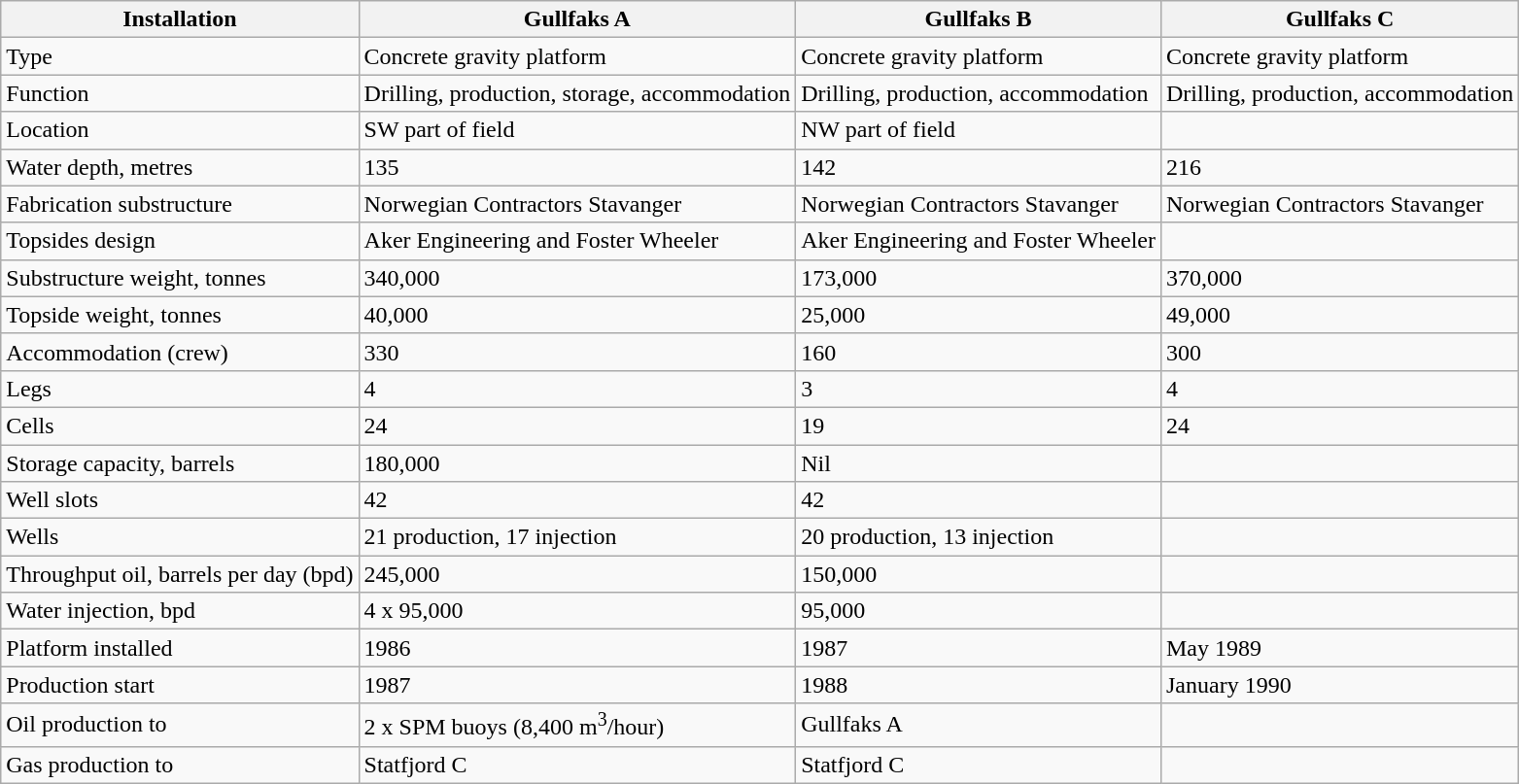<table class="wikitable">
<tr>
<th>Installation</th>
<th>Gullfaks A</th>
<th>Gullfaks B</th>
<th>Gullfaks C</th>
</tr>
<tr>
<td>Type</td>
<td>Concrete gravity platform</td>
<td>Concrete gravity platform</td>
<td>Concrete gravity platform</td>
</tr>
<tr>
<td>Function</td>
<td>Drilling, production, storage, accommodation</td>
<td>Drilling, production, accommodation</td>
<td>Drilling, production, accommodation</td>
</tr>
<tr>
<td>Location</td>
<td>SW part of field</td>
<td>NW part of field</td>
<td></td>
</tr>
<tr>
<td>Water depth, metres</td>
<td>135</td>
<td>142</td>
<td>216</td>
</tr>
<tr>
<td>Fabrication substructure</td>
<td>Norwegian Contractors Stavanger</td>
<td>Norwegian Contractors Stavanger</td>
<td>Norwegian Contractors Stavanger</td>
</tr>
<tr>
<td>Topsides design</td>
<td>Aker Engineering and Foster  Wheeler</td>
<td>Aker Engineering and Foster  Wheeler</td>
<td></td>
</tr>
<tr>
<td>Substructure weight, tonnes</td>
<td>340,000</td>
<td>173,000</td>
<td>370,000</td>
</tr>
<tr>
<td>Topside weight, tonnes</td>
<td>40,000</td>
<td>25,000</td>
<td>49,000</td>
</tr>
<tr>
<td>Accommodation (crew)</td>
<td>330</td>
<td>160</td>
<td>300</td>
</tr>
<tr>
<td>Legs</td>
<td>4</td>
<td>3</td>
<td>4</td>
</tr>
<tr>
<td>Cells</td>
<td>24</td>
<td>19</td>
<td>24</td>
</tr>
<tr>
<td>Storage  capacity, barrels</td>
<td>180,000</td>
<td>Nil</td>
<td></td>
</tr>
<tr>
<td>Well  slots</td>
<td>42</td>
<td>42</td>
<td></td>
</tr>
<tr>
<td>Wells</td>
<td>21 production, 17 injection</td>
<td>20 production, 13 injection</td>
<td></td>
</tr>
<tr>
<td>Throughput oil, barrels per day  (bpd)</td>
<td>245,000</td>
<td>150,000</td>
<td></td>
</tr>
<tr>
<td>Water injection, bpd</td>
<td>4 x 95,000</td>
<td>95,000</td>
<td></td>
</tr>
<tr>
<td>Platform installed</td>
<td>1986</td>
<td>1987</td>
<td>May 1989</td>
</tr>
<tr>
<td>Production start</td>
<td>1987</td>
<td>1988</td>
<td>January 1990</td>
</tr>
<tr>
<td>Oil production to</td>
<td>2 x SPM buoys (8,400 m<sup>3</sup>/hour)</td>
<td>Gullfaks A</td>
<td></td>
</tr>
<tr>
<td>Gas production to</td>
<td>Statfjord C</td>
<td>Statfjord C</td>
<td></td>
</tr>
</table>
